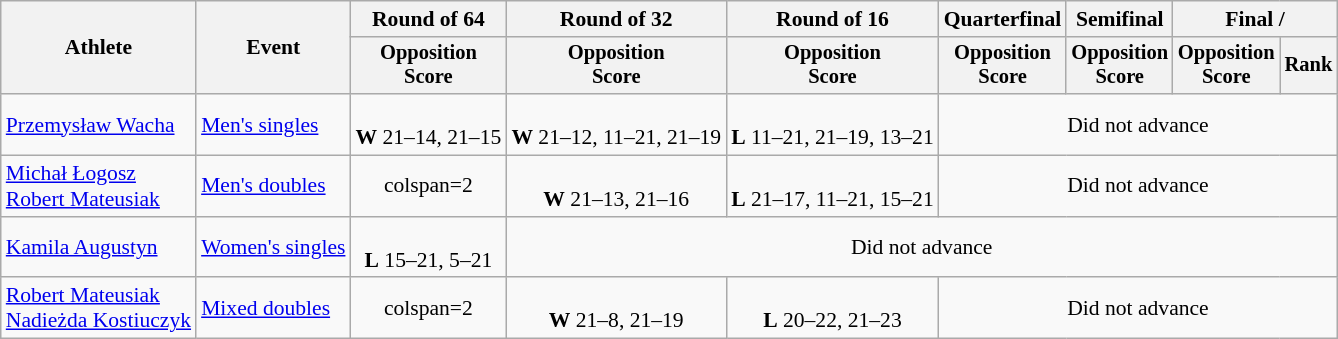<table class=wikitable style="font-size:90%">
<tr>
<th rowspan="2">Athlete</th>
<th rowspan="2">Event</th>
<th>Round of 64</th>
<th>Round of 32</th>
<th>Round of 16</th>
<th>Quarterfinal</th>
<th>Semifinal</th>
<th colspan=2>Final / </th>
</tr>
<tr style="font-size:95%">
<th>Opposition<br>Score</th>
<th>Opposition<br>Score</th>
<th>Opposition<br>Score</th>
<th>Opposition<br>Score</th>
<th>Opposition<br>Score</th>
<th>Opposition<br>Score</th>
<th>Rank</th>
</tr>
<tr align=center>
<td align=left><a href='#'>Przemysław Wacha</a></td>
<td align=left><a href='#'>Men's singles</a></td>
<td><br><strong>W</strong> 21–14, 21–15</td>
<td><br><strong>W</strong> 21–12, 11–21, 21–19</td>
<td><br><strong>L</strong> 11–21, 21–19, 13–21</td>
<td colspan=4>Did not advance</td>
</tr>
<tr align=center>
<td align=left><a href='#'>Michał Łogosz</a><br><a href='#'>Robert Mateusiak</a></td>
<td align=left><a href='#'>Men's doubles</a></td>
<td>colspan=2 </td>
<td><br><strong>W</strong> 21–13, 21–16</td>
<td><br><strong>L</strong> 21–17, 11–21, 15–21</td>
<td colspan=4>Did not advance</td>
</tr>
<tr align=center>
<td align=left><a href='#'>Kamila Augustyn</a></td>
<td align=left><a href='#'>Women's singles</a></td>
<td><br><strong>L</strong> 15–21, 5–21</td>
<td colspan=6>Did not advance</td>
</tr>
<tr align=center>
<td align=left><a href='#'>Robert Mateusiak</a><br> <a href='#'>Nadieżda Kostiuczyk</a></td>
<td align=left><a href='#'>Mixed doubles</a></td>
<td>colspan=2 </td>
<td><br><strong>W</strong> 21–8, 21–19</td>
<td><br><strong>L</strong> 20–22, 21–23</td>
<td colspan=4>Did not advance</td>
</tr>
</table>
